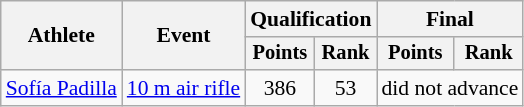<table class="wikitable" style="font-size:90%">
<tr>
<th rowspan="2">Athlete</th>
<th rowspan="2">Event</th>
<th colspan=2>Qualification</th>
<th colspan=2>Final</th>
</tr>
<tr style="font-size:95%">
<th>Points</th>
<th>Rank</th>
<th>Points</th>
<th>Rank</th>
</tr>
<tr align=center>
<td align=left><a href='#'>Sofía Padilla</a></td>
<td align=left><a href='#'>10 m air rifle</a></td>
<td>386</td>
<td>53</td>
<td colspan=2>did not advance</td>
</tr>
</table>
